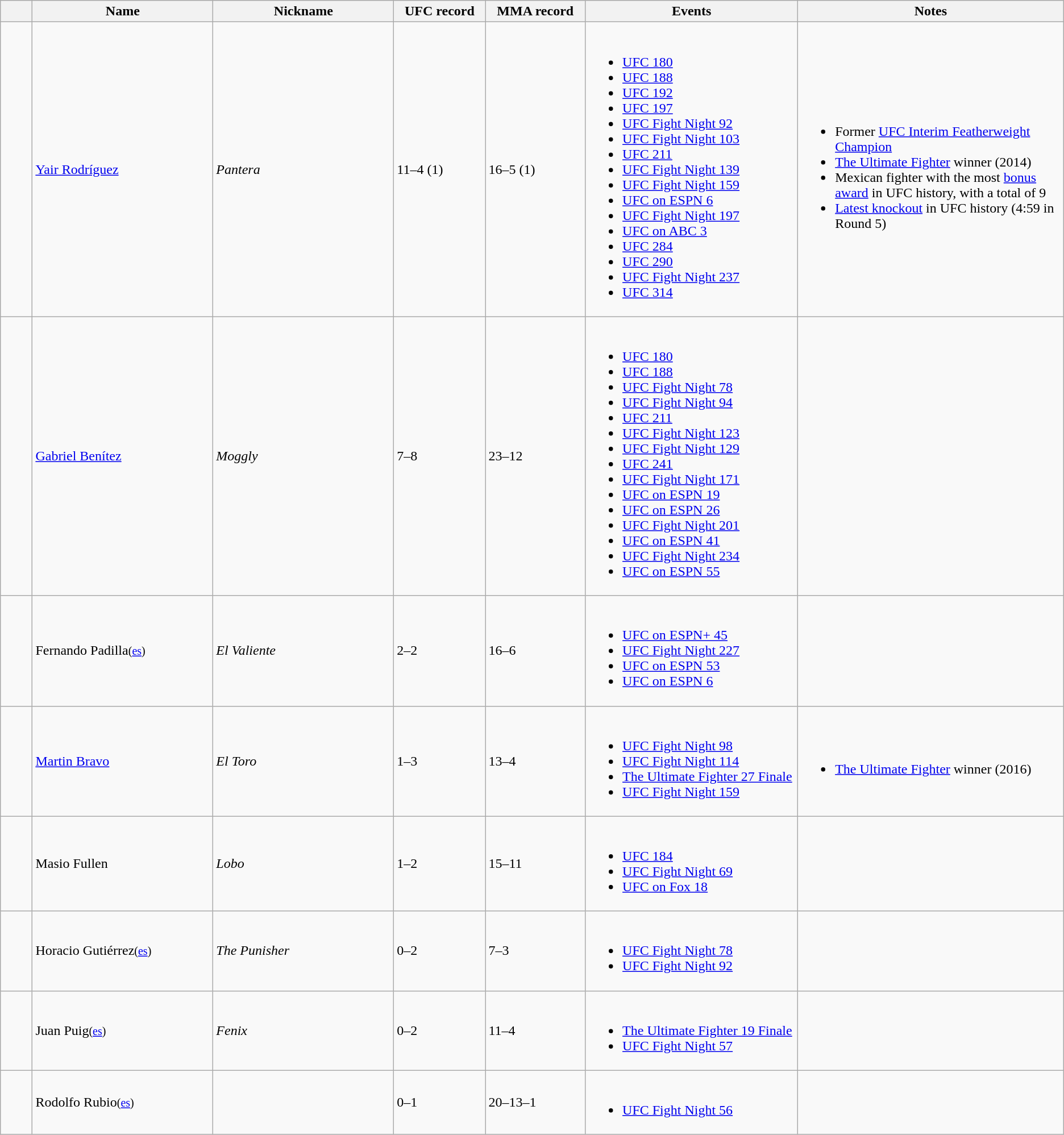<table class="wikitable sortable" style=" style="width:80%; text-align:center">
<tr>
<th width=3%></th>
<th style="width:17%;">Name</th>
<th style="width:17%;">Nickname</th>
<th data-sort-type="number">UFC record</th>
<th data-sort-type="number">MMA record</th>
<th style="width:20%;">Events</th>
<th style="width:25%;">Notes</th>
</tr>
<tr>
<td></td>
<td><a href='#'>Yair Rodríguez</a></td>
<td><em>Pantera</em></td>
<td>11–4 (1)</td>
<td>16–5 (1)</td>
<td><br><ul><li><a href='#'>UFC 180</a></li><li><a href='#'>UFC 188</a></li><li><a href='#'>UFC 192</a></li><li><a href='#'>UFC 197</a></li><li><a href='#'>UFC Fight Night 92</a></li><li><a href='#'>UFC Fight Night 103</a></li><li><a href='#'>UFC 211</a></li><li><a href='#'>UFC Fight Night 139</a></li><li><a href='#'>UFC Fight Night 159</a></li><li><a href='#'>UFC on ESPN 6</a></li><li><a href='#'>UFC Fight Night 197</a></li><li><a href='#'>UFC on ABC 3</a></li><li><a href='#'>UFC 284</a></li><li><a href='#'>UFC 290</a></li><li><a href='#'>UFC Fight Night 237</a></li><li><a href='#'>UFC 314</a></li></ul></td>
<td><br><ul><li>Former <a href='#'>UFC Interim Featherweight Champion</a></li><li><a href='#'>The Ultimate Fighter</a> winner (2014)</li><li>Mexican fighter with the most <a href='#'>bonus award</a> in UFC history, with a total of 9</li><li><a href='#'>Latest knockout</a> in UFC history (4:59 in Round 5)</li></ul></td>
</tr>
<tr>
<td></td>
<td><a href='#'>Gabriel Benítez</a></td>
<td><em>Moggly</em></td>
<td>7–8</td>
<td>23–12</td>
<td><br><ul><li><a href='#'>UFC 180</a></li><li><a href='#'>UFC 188</a></li><li><a href='#'>UFC Fight Night 78</a></li><li><a href='#'>UFC Fight Night 94</a></li><li><a href='#'>UFC 211</a></li><li><a href='#'>UFC Fight Night 123</a></li><li><a href='#'>UFC Fight Night 129</a></li><li><a href='#'>UFC 241</a></li><li><a href='#'>UFC Fight Night 171</a></li><li><a href='#'>UFC on ESPN 19</a></li><li><a href='#'>UFC on ESPN 26</a></li><li><a href='#'>UFC Fight Night 201</a></li><li><a href='#'>UFC on ESPN 41</a></li><li><a href='#'>UFC Fight Night 234</a></li><li><a href='#'>UFC on ESPN 55</a></li></ul></td>
<td></td>
</tr>
<tr>
<td></td>
<td>Fernando Padilla<small>(<a href='#'>es</a>)</small></td>
<td><em>El Valiente</em></td>
<td>2–2</td>
<td>16–6</td>
<td><br><ul><li><a href='#'>UFC on ESPN+ 45</a></li><li><a href='#'>UFC Fight Night 227</a></li><li><a href='#'>UFC on ESPN 53</a></li><li><a href='#'>UFC on ESPN 6</a></li></ul></td>
<td></td>
</tr>
<tr>
<td></td>
<td><a href='#'>Martin Bravo</a></td>
<td><em>El Toro</em></td>
<td>1–3</td>
<td>13–4</td>
<td><br><ul><li><a href='#'>UFC Fight Night 98</a></li><li><a href='#'>UFC Fight Night 114</a></li><li><a href='#'>The Ultimate Fighter 27 Finale</a></li><li><a href='#'>UFC Fight Night 159</a></li></ul></td>
<td><br><ul><li><a href='#'>The Ultimate Fighter</a> winner (2016)</li></ul></td>
</tr>
<tr>
<td></td>
<td>Masio Fullen</td>
<td><em>Lobo</em></td>
<td>1–2</td>
<td>15–11</td>
<td><br><ul><li><a href='#'>UFC 184</a></li><li><a href='#'>UFC Fight Night 69</a></li><li><a href='#'>UFC on Fox 18</a></li></ul></td>
<td></td>
</tr>
<tr>
<td></td>
<td>Horacio Gutiérrez<small>(<a href='#'>es</a>)</small></td>
<td><em>The Punisher</em></td>
<td>0–2</td>
<td>7–3</td>
<td><br><ul><li><a href='#'>UFC Fight Night 78</a></li><li><a href='#'>UFC Fight Night 92</a></li></ul></td>
<td></td>
</tr>
<tr>
<td></td>
<td>Juan Puig<small>(<a href='#'>es</a>)</small></td>
<td><em>Fenix</em></td>
<td>0–2</td>
<td>11–4</td>
<td><br><ul><li><a href='#'>The Ultimate Fighter 19 Finale</a></li><li><a href='#'>UFC Fight Night 57</a></li></ul></td>
<td></td>
</tr>
<tr>
<td></td>
<td>Rodolfo Rubio<small>(<a href='#'>es</a>)</small></td>
<td></td>
<td>0–1</td>
<td>20–13–1</td>
<td><br><ul><li><a href='#'>UFC Fight Night 56</a></li></ul></td>
<td></td>
</tr>
</table>
